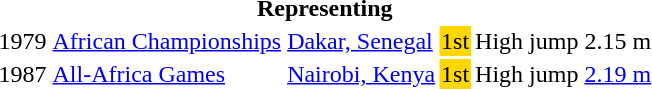<table>
<tr>
<th colspan="6">Representing </th>
</tr>
<tr>
<td>1979</td>
<td><a href='#'>African Championships</a></td>
<td><a href='#'>Dakar, Senegal</a></td>
<td bgcolor="gold">1st</td>
<td>High jump</td>
<td>2.15 m</td>
</tr>
<tr>
<td>1987</td>
<td><a href='#'>All-Africa Games</a></td>
<td><a href='#'>Nairobi, Kenya</a></td>
<td bgcolor=gold>1st</td>
<td>High jump</td>
<td><a href='#'>2.19 m</a></td>
</tr>
</table>
